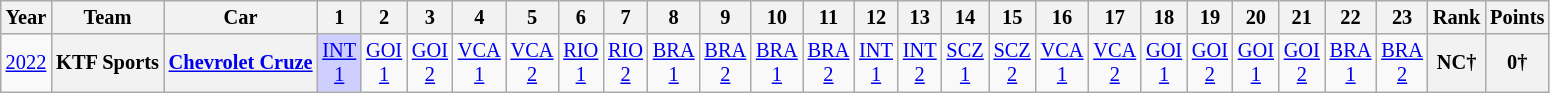<table class="wikitable" style="text-align:center; font-size:85%">
<tr>
<th>Year</th>
<th>Team</th>
<th>Car</th>
<th>1</th>
<th>2</th>
<th>3</th>
<th>4</th>
<th>5</th>
<th>6</th>
<th>7</th>
<th>8</th>
<th>9</th>
<th>10</th>
<th>11</th>
<th>12</th>
<th>13</th>
<th>14</th>
<th>15</th>
<th>16</th>
<th>17</th>
<th>18</th>
<th>19</th>
<th>20</th>
<th>21</th>
<th>22</th>
<th>23</th>
<th>Rank</th>
<th>Points</th>
</tr>
<tr>
<td><a href='#'>2022</a></td>
<th nowrap>KTF Sports</th>
<th nowrap><a href='#'>Chevrolet Cruze</a></th>
<td style="background:#CFCFFF;"><a href='#'>INT<br>1</a><br></td>
<td><a href='#'>GOI<br>1</a></td>
<td><a href='#'>GOI<br>2</a></td>
<td><a href='#'>VCA<br>1</a></td>
<td><a href='#'>VCA<br>2</a></td>
<td><a href='#'>RIO<br>1</a></td>
<td><a href='#'>RIO<br>2</a></td>
<td><a href='#'>BRA<br>1</a></td>
<td><a href='#'>BRA<br>2</a></td>
<td><a href='#'>BRA<br>1</a></td>
<td><a href='#'>BRA<br>2</a></td>
<td><a href='#'>INT<br>1</a></td>
<td><a href='#'>INT<br>2</a></td>
<td><a href='#'>SCZ<br>1</a></td>
<td><a href='#'>SCZ<br>2</a></td>
<td><a href='#'>VCA<br>1</a></td>
<td><a href='#'>VCA<br>2</a></td>
<td><a href='#'>GOI<br>1</a></td>
<td><a href='#'>GOI<br>2</a></td>
<td><a href='#'>GOI<br>1</a></td>
<td><a href='#'>GOI<br>2</a></td>
<td><a href='#'>BRA<br>1</a></td>
<td><a href='#'>BRA<br>2</a></td>
<th>NC†</th>
<th>0†</th>
</tr>
</table>
